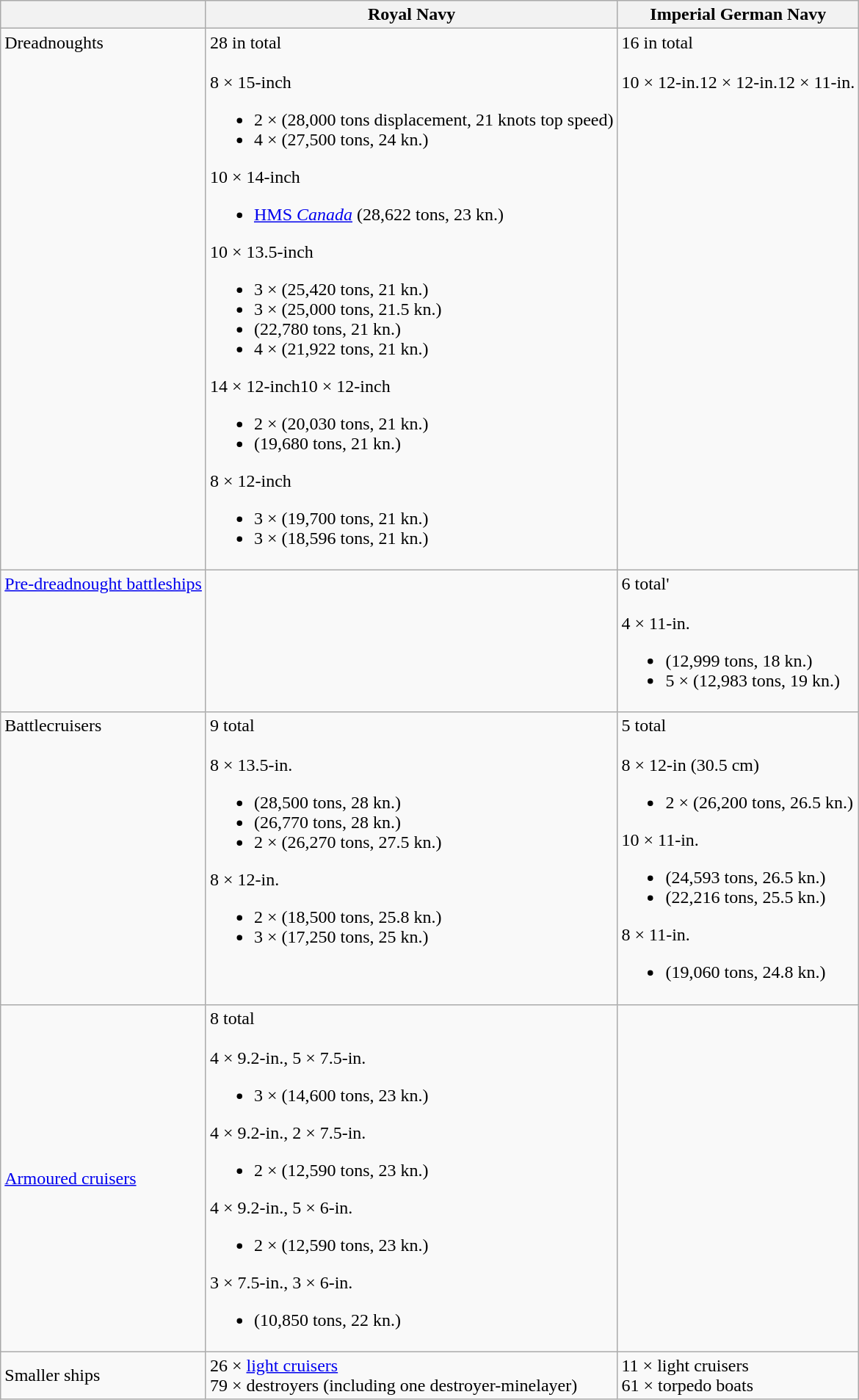<table class="wikitable">
<tr>
<th align="centre"></th>
<th align="centre">Royal Navy</th>
<th align="centre">Imperial German Navy</th>
</tr>
<tr>
<td style="vertical-align: top;">Dreadnoughts</td>
<td style="vertical-align: top;">28 in total<br><br>8 × 15-inch<ul><li>2 ×  (28,000 tons displacement, 21 knots top speed)</li><li>4 ×  (27,500 tons, 24 kn.)</li></ul>10 × 14-inch<ul><li><a href='#'>HMS <em>Canada</em></a> (28,622 tons, 23 kn.)</li></ul>10 × 13.5-inch<ul><li>3 ×  (25,420 tons, 21 kn.)</li><li>3 ×  (25,000 tons, 21.5 kn.)</li><li> (22,780 tons, 21 kn.)</li><li>4 ×  (21,922 tons, 21 kn.)</li></ul>14 × 12-inch10 × 12-inch<ul><li>2 ×  (20,030 tons, 21 kn.)</li><li> (19,680 tons, 21 kn.)</li></ul>8 × 12-inch<ul><li>3 ×  (19,700 tons, 21 kn.)</li><li>3 ×  (18,596 tons, 21 kn.)</li></ul></td>
<td style="vertical-align: top;">16 in total<br><br>10 × 12-in.12 × 12-in.12 × 11-in.</td>
</tr>
<tr>
<td style="vertical-align: top;"><a href='#'>Pre-dreadnought battleships</a></td>
<td></td>
<td style="vertical-align: top;">6 total'<br><br>4 × 11-in.<ul><li> (12,999 tons, 18 kn.)</li><li>5 ×  (12,983 tons, 19 kn.)</li></ul></td>
</tr>
<tr>
<td style="vertical-align: top;">Battlecruisers</td>
<td style="vertical-align: top;">9 total<br><br>8 × 13.5-in.<ul><li> (28,500 tons, 28 kn.)</li><li> (26,770 tons, 28 kn.)</li><li>2 ×  (26,270 tons, 27.5 kn.)</li></ul>8 × 12-in.<ul><li>2 ×  (18,500 tons, 25.8 kn.)</li><li>3 ×  (17,250 tons, 25 kn.)</li></ul></td>
<td style="vertical-align: top;">5 total<br><br>8 × 12-in (30.5 cm)<ul><li>2 ×  (26,200 tons, 26.5 kn.)</li></ul>10 × 11-in.<ul><li> (24,593 tons, 26.5 kn.)</li><li> (22,216 tons, 25.5 kn.)</li></ul>8 × 11-in.<ul><li> (19,060 tons, 24.8 kn.)</li></ul></td>
</tr>
<tr>
<td><a href='#'>Armoured cruisers</a></td>
<td style="vertical-align: top;">8 total<br><br>4 × 9.2-in., 5 × 7.5-in.<ul><li>3 ×  (14,600 tons, 23 kn.)</li></ul>4 × 9.2-in., 2 × 7.5-in.<ul><li>2 ×  (12,590 tons, 23 kn.)</li></ul>4 × 9.2-in., 5 × 6-in.<ul><li>2 ×  (12,590 tons, 23 kn.)</li></ul>3 × 7.5-in., 3 × 6-in.<ul><li> (10,850 tons, 22 kn.)</li></ul></td>
</tr>
<tr>
<td>Smaller ships</td>
<td>26 × <a href='#'>light cruisers</a><br>79 × destroyers (including one destroyer-minelayer)</td>
<td>11 × light cruisers<br>61 × torpedo boats</td>
</tr>
</table>
